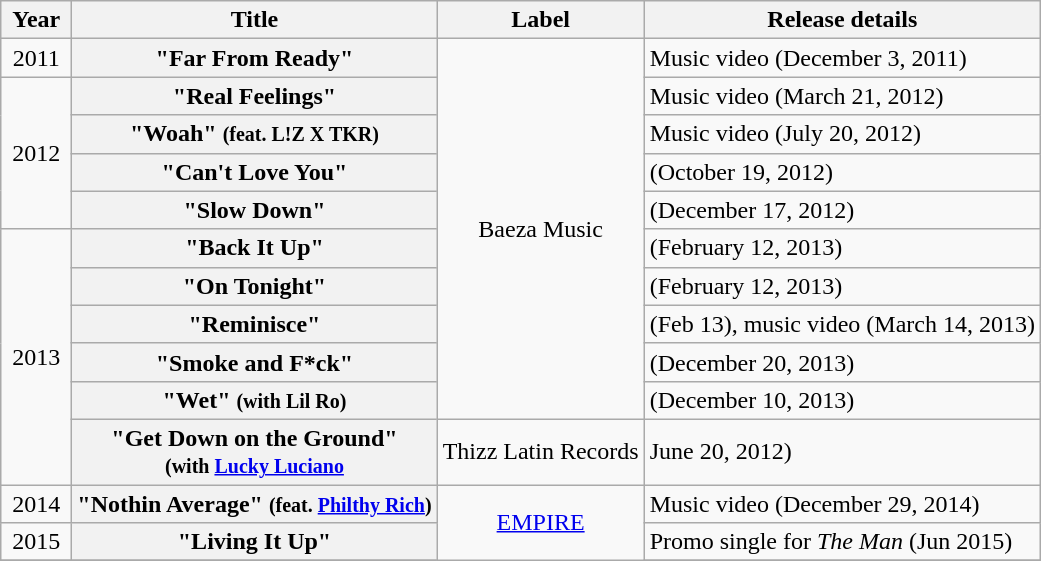<table class="wikitable plainrowheaders" style="text-align:center;">
<tr>
<th scope="col" rowspan="1" style="width:2.5em;">Year</th>
<th scope="col" rowspan="1">Title</th>
<th scope="col" rowspan="1">Label</th>
<th scope="col" rowspan="1">Release details</th>
</tr>
<tr>
<td rowspan="1">2011</td>
<th scope="row">"Far From Ready"</th>
<td rowspan="10">Baeza Music</td>
<td align=left>Music video (December 3, 2011)</td>
</tr>
<tr>
<td rowspan="4">2012</td>
<th scope="row">"Real Feelings"</th>
<td align=left>Music video (March 21, 2012)</td>
</tr>
<tr>
<th scope="row">"Woah" <small>(feat. L!Z X TKR)</small></th>
<td align=left>Music video (July 20, 2012)</td>
</tr>
<tr>
<th scope="row">"Can't Love You"</th>
<td align=left>(October 19, 2012)</td>
</tr>
<tr>
<th scope="row">"Slow Down"</th>
<td align=left>(December 17, 2012)</td>
</tr>
<tr>
<td rowspan="6">2013</td>
<th scope="row">"Back It Up"</th>
<td align=left>(February 12, 2013)</td>
</tr>
<tr>
<th scope="row">"On Tonight"</th>
<td align=left>(February 12, 2013)</td>
</tr>
<tr>
<th scope="row">"Reminisce"</th>
<td align=left>(Feb 13), music video (March 14, 2013)</td>
</tr>
<tr>
<th scope="row">"Smoke and F*ck"</th>
<td align=left>(December 20, 2013)</td>
</tr>
<tr>
<th scope="row">"Wet" <small>(with Lil Ro)</small></th>
<td align=left>(December 10, 2013)</td>
</tr>
<tr>
<th scope="row">"Get Down on the Ground"<br><small>(with <a href='#'>Lucky Luciano</a></small></th>
<td>Thizz Latin Records</td>
<td align=left>June 20, 2012)</td>
</tr>
<tr>
<td rowspan="1">2014</td>
<th scope="row">"Nothin Average" <small>(feat. <a href='#'>Philthy Rich</a>)</small></th>
<td rowspan="3"><a href='#'>EMPIRE</a></td>
<td align=left>Music video (December 29, 2014)</td>
</tr>
<tr>
<td rowspan="1">2015</td>
<th scope="row">"Living It Up"</th>
<td align=left>Promo single for <em>The Man</em> (Jun 2015)</td>
</tr>
<tr>
</tr>
</table>
